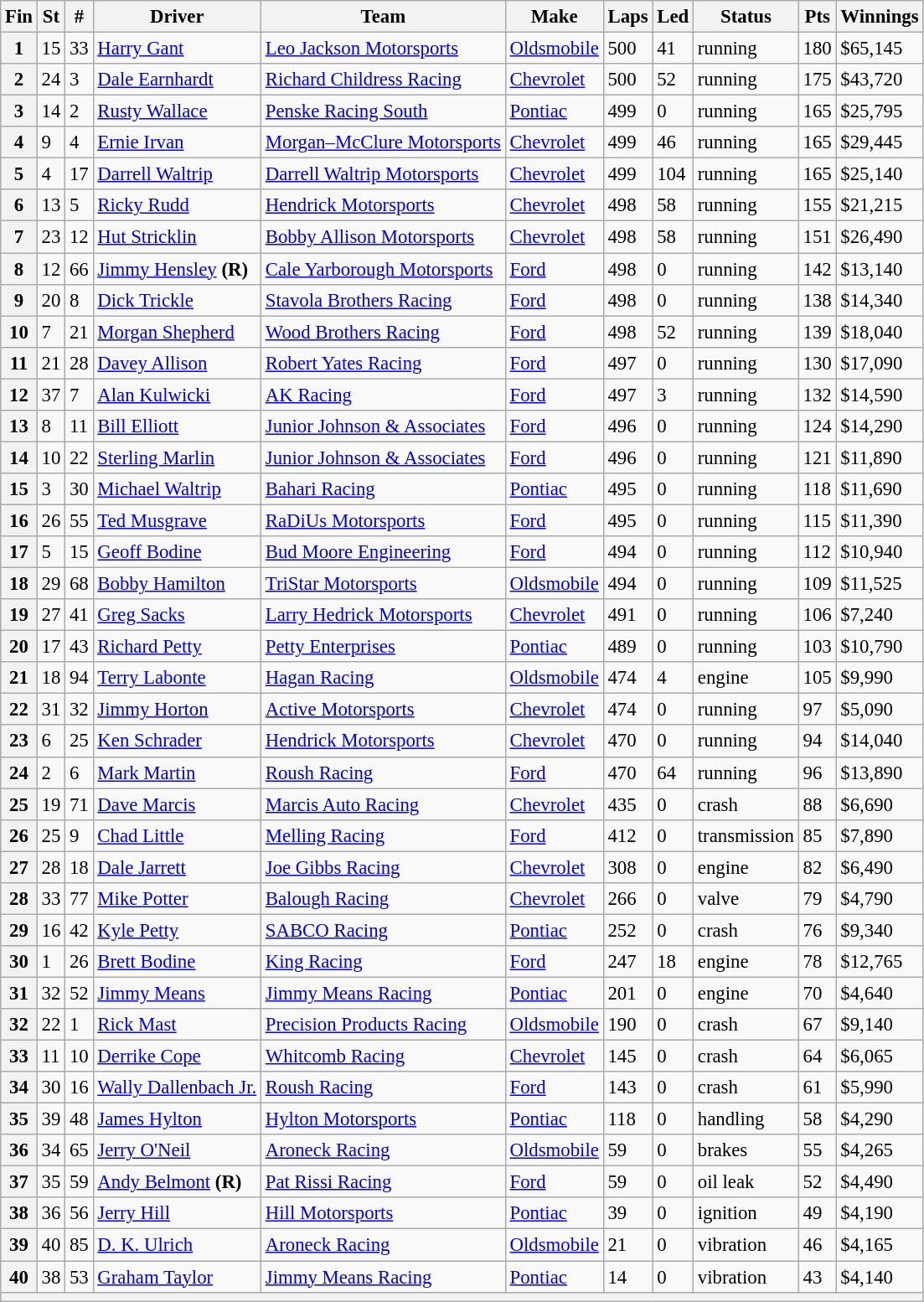<table class="wikitable" style="font-size:95%">
<tr>
<th>Fin</th>
<th>St</th>
<th>#</th>
<th>Driver</th>
<th>Team</th>
<th>Make</th>
<th>Laps</th>
<th>Led</th>
<th>Status</th>
<th>Pts</th>
<th>Winnings</th>
</tr>
<tr>
<th>1</th>
<td>15</td>
<td>33</td>
<td><a href='#'>Harry Gant</a></td>
<td><a href='#'>Leo Jackson Motorsports</a></td>
<td><a href='#'>Oldsmobile</a></td>
<td>500</td>
<td>41</td>
<td>running</td>
<td>180</td>
<td>$65,145</td>
</tr>
<tr>
<th>2</th>
<td>24</td>
<td>3</td>
<td><a href='#'>Dale Earnhardt</a></td>
<td><a href='#'>Richard Childress Racing</a></td>
<td><a href='#'>Chevrolet</a></td>
<td>500</td>
<td>52</td>
<td>running</td>
<td>175</td>
<td>$43,720</td>
</tr>
<tr>
<th>3</th>
<td>14</td>
<td>2</td>
<td><a href='#'>Rusty Wallace</a></td>
<td><a href='#'>Penske Racing South</a></td>
<td><a href='#'>Pontiac</a></td>
<td>499</td>
<td>0</td>
<td>running</td>
<td>165</td>
<td>$25,795</td>
</tr>
<tr>
<th>4</th>
<td>9</td>
<td>4</td>
<td><a href='#'>Ernie Irvan</a></td>
<td><a href='#'>Morgan–McClure Motorsports</a></td>
<td><a href='#'>Chevrolet</a></td>
<td>499</td>
<td>46</td>
<td>running</td>
<td>165</td>
<td>$29,445</td>
</tr>
<tr>
<th>5</th>
<td>4</td>
<td>17</td>
<td><a href='#'>Darrell Waltrip</a></td>
<td><a href='#'>Darrell Waltrip Motorsports</a></td>
<td><a href='#'>Chevrolet</a></td>
<td>499</td>
<td>104</td>
<td>running</td>
<td>165</td>
<td>$25,140</td>
</tr>
<tr>
<th>6</th>
<td>13</td>
<td>5</td>
<td><a href='#'>Ricky Rudd</a></td>
<td><a href='#'>Hendrick Motorsports</a></td>
<td><a href='#'>Chevrolet</a></td>
<td>498</td>
<td>58</td>
<td>running</td>
<td>155</td>
<td>$21,215</td>
</tr>
<tr>
<th>7</th>
<td>23</td>
<td>12</td>
<td><a href='#'>Hut Stricklin</a></td>
<td><a href='#'>Bobby Allison Motorsports</a></td>
<td><a href='#'>Chevrolet</a></td>
<td>498</td>
<td>58</td>
<td>running</td>
<td>151</td>
<td>$26,490</td>
</tr>
<tr>
<th>8</th>
<td>12</td>
<td>66</td>
<td><a href='#'>Jimmy Hensley</a> <strong>(R)</strong></td>
<td><a href='#'>Cale Yarborough Motorsports</a></td>
<td><a href='#'>Ford</a></td>
<td>498</td>
<td>0</td>
<td>running</td>
<td>142</td>
<td>$13,140</td>
</tr>
<tr>
<th>9</th>
<td>20</td>
<td>8</td>
<td><a href='#'>Dick Trickle</a></td>
<td><a href='#'>Stavola Brothers Racing</a></td>
<td><a href='#'>Ford</a></td>
<td>498</td>
<td>0</td>
<td>running</td>
<td>138</td>
<td>$14,340</td>
</tr>
<tr>
<th>10</th>
<td>7</td>
<td>21</td>
<td><a href='#'>Morgan Shepherd</a></td>
<td><a href='#'>Wood Brothers Racing</a></td>
<td><a href='#'>Ford</a></td>
<td>498</td>
<td>52</td>
<td>running</td>
<td>139</td>
<td>$18,040</td>
</tr>
<tr>
<th>11</th>
<td>21</td>
<td>28</td>
<td><a href='#'>Davey Allison</a></td>
<td><a href='#'>Robert Yates Racing</a></td>
<td><a href='#'>Ford</a></td>
<td>497</td>
<td>0</td>
<td>running</td>
<td>130</td>
<td>$17,090</td>
</tr>
<tr>
<th>12</th>
<td>37</td>
<td>7</td>
<td><a href='#'>Alan Kulwicki</a></td>
<td><a href='#'>AK Racing</a></td>
<td><a href='#'>Ford</a></td>
<td>497</td>
<td>3</td>
<td>running</td>
<td>132</td>
<td>$14,590</td>
</tr>
<tr>
<th>13</th>
<td>8</td>
<td>11</td>
<td><a href='#'>Bill Elliott</a></td>
<td><a href='#'>Junior Johnson & Associates</a></td>
<td><a href='#'>Ford</a></td>
<td>496</td>
<td>0</td>
<td>running</td>
<td>124</td>
<td>$14,290</td>
</tr>
<tr>
<th>14</th>
<td>10</td>
<td>22</td>
<td><a href='#'>Sterling Marlin</a></td>
<td><a href='#'>Junior Johnson & Associates</a></td>
<td><a href='#'>Ford</a></td>
<td>496</td>
<td>0</td>
<td>running</td>
<td>121</td>
<td>$11,890</td>
</tr>
<tr>
<th>15</th>
<td>3</td>
<td>30</td>
<td><a href='#'>Michael Waltrip</a></td>
<td><a href='#'>Bahari Racing</a></td>
<td><a href='#'>Pontiac</a></td>
<td>495</td>
<td>0</td>
<td>running</td>
<td>118</td>
<td>$11,690</td>
</tr>
<tr>
<th>16</th>
<td>26</td>
<td>55</td>
<td><a href='#'>Ted Musgrave</a></td>
<td><a href='#'>RaDiUs Motorsports</a></td>
<td><a href='#'>Ford</a></td>
<td>495</td>
<td>0</td>
<td>running</td>
<td>115</td>
<td>$11,390</td>
</tr>
<tr>
<th>17</th>
<td>5</td>
<td>15</td>
<td><a href='#'>Geoff Bodine</a></td>
<td><a href='#'>Bud Moore Engineering</a></td>
<td><a href='#'>Ford</a></td>
<td>494</td>
<td>0</td>
<td>running</td>
<td>112</td>
<td>$10,940</td>
</tr>
<tr>
<th>18</th>
<td>29</td>
<td>68</td>
<td><a href='#'>Bobby Hamilton</a></td>
<td><a href='#'>TriStar Motorsports</a></td>
<td><a href='#'>Oldsmobile</a></td>
<td>494</td>
<td>0</td>
<td>running</td>
<td>109</td>
<td>$11,525</td>
</tr>
<tr>
<th>19</th>
<td>27</td>
<td>41</td>
<td><a href='#'>Greg Sacks</a></td>
<td><a href='#'>Larry Hedrick Motorsports</a></td>
<td><a href='#'>Chevrolet</a></td>
<td>491</td>
<td>0</td>
<td>running</td>
<td>106</td>
<td>$7,240</td>
</tr>
<tr>
<th>20</th>
<td>17</td>
<td>43</td>
<td><a href='#'>Richard Petty</a></td>
<td><a href='#'>Petty Enterprises</a></td>
<td><a href='#'>Pontiac</a></td>
<td>489</td>
<td>0</td>
<td>running</td>
<td>103</td>
<td>$10,790</td>
</tr>
<tr>
<th>21</th>
<td>18</td>
<td>94</td>
<td><a href='#'>Terry Labonte</a></td>
<td><a href='#'>Hagan Racing</a></td>
<td><a href='#'>Oldsmobile</a></td>
<td>474</td>
<td>4</td>
<td>engine</td>
<td>105</td>
<td>$9,990</td>
</tr>
<tr>
<th>22</th>
<td>31</td>
<td>32</td>
<td><a href='#'>Jimmy Horton</a></td>
<td><a href='#'>Active Motorsports</a></td>
<td><a href='#'>Chevrolet</a></td>
<td>474</td>
<td>0</td>
<td>running</td>
<td>97</td>
<td>$5,090</td>
</tr>
<tr>
<th>23</th>
<td>6</td>
<td>25</td>
<td><a href='#'>Ken Schrader</a></td>
<td><a href='#'>Hendrick Motorsports</a></td>
<td><a href='#'>Chevrolet</a></td>
<td>470</td>
<td>0</td>
<td>running</td>
<td>94</td>
<td>$14,040</td>
</tr>
<tr>
<th>24</th>
<td>2</td>
<td>6</td>
<td><a href='#'>Mark Martin</a></td>
<td><a href='#'>Roush Racing</a></td>
<td><a href='#'>Ford</a></td>
<td>470</td>
<td>64</td>
<td>running</td>
<td>96</td>
<td>$13,890</td>
</tr>
<tr>
<th>25</th>
<td>19</td>
<td>71</td>
<td><a href='#'>Dave Marcis</a></td>
<td><a href='#'>Marcis Auto Racing</a></td>
<td><a href='#'>Chevrolet</a></td>
<td>435</td>
<td>0</td>
<td>crash</td>
<td>88</td>
<td>$6,690</td>
</tr>
<tr>
<th>26</th>
<td>25</td>
<td>9</td>
<td><a href='#'>Chad Little</a></td>
<td><a href='#'>Melling Racing</a></td>
<td><a href='#'>Ford</a></td>
<td>412</td>
<td>0</td>
<td>transmission</td>
<td>85</td>
<td>$7,890</td>
</tr>
<tr>
<th>27</th>
<td>28</td>
<td>18</td>
<td><a href='#'>Dale Jarrett</a></td>
<td><a href='#'>Joe Gibbs Racing</a></td>
<td><a href='#'>Chevrolet</a></td>
<td>308</td>
<td>0</td>
<td>engine</td>
<td>82</td>
<td>$6,490</td>
</tr>
<tr>
<th>28</th>
<td>33</td>
<td>77</td>
<td><a href='#'>Mike Potter</a></td>
<td><a href='#'>Balough Racing</a></td>
<td><a href='#'>Chevrolet</a></td>
<td>266</td>
<td>0</td>
<td>valve</td>
<td>79</td>
<td>$4,790</td>
</tr>
<tr>
<th>29</th>
<td>16</td>
<td>42</td>
<td><a href='#'>Kyle Petty</a></td>
<td><a href='#'>SABCO Racing</a></td>
<td><a href='#'>Pontiac</a></td>
<td>252</td>
<td>0</td>
<td>crash</td>
<td>76</td>
<td>$9,340</td>
</tr>
<tr>
<th>30</th>
<td>1</td>
<td>26</td>
<td><a href='#'>Brett Bodine</a></td>
<td><a href='#'>King Racing</a></td>
<td><a href='#'>Ford</a></td>
<td>247</td>
<td>18</td>
<td>engine</td>
<td>78</td>
<td>$12,765</td>
</tr>
<tr>
<th>31</th>
<td>32</td>
<td>52</td>
<td><a href='#'>Jimmy Means</a></td>
<td><a href='#'>Jimmy Means Racing</a></td>
<td><a href='#'>Pontiac</a></td>
<td>201</td>
<td>0</td>
<td>engine</td>
<td>70</td>
<td>$4,640</td>
</tr>
<tr>
<th>32</th>
<td>22</td>
<td>1</td>
<td><a href='#'>Rick Mast</a></td>
<td><a href='#'>Precision Products Racing</a></td>
<td><a href='#'>Oldsmobile</a></td>
<td>190</td>
<td>0</td>
<td>crash</td>
<td>67</td>
<td>$9,140</td>
</tr>
<tr>
<th>33</th>
<td>11</td>
<td>10</td>
<td><a href='#'>Derrike Cope</a></td>
<td><a href='#'>Whitcomb Racing</a></td>
<td><a href='#'>Chevrolet</a></td>
<td>145</td>
<td>0</td>
<td>crash</td>
<td>64</td>
<td>$6,065</td>
</tr>
<tr>
<th>34</th>
<td>30</td>
<td>16</td>
<td><a href='#'>Wally Dallenbach Jr.</a></td>
<td><a href='#'>Roush Racing</a></td>
<td><a href='#'>Ford</a></td>
<td>143</td>
<td>0</td>
<td>crash</td>
<td>61</td>
<td>$5,990</td>
</tr>
<tr>
<th>35</th>
<td>39</td>
<td>48</td>
<td><a href='#'>James Hylton</a></td>
<td><a href='#'>Hylton Motorsports</a></td>
<td><a href='#'>Pontiac</a></td>
<td>118</td>
<td>0</td>
<td>handling</td>
<td>58</td>
<td>$4,290</td>
</tr>
<tr>
<th>36</th>
<td>34</td>
<td>65</td>
<td><a href='#'>Jerry O'Neil</a></td>
<td><a href='#'>Aroneck Racing</a></td>
<td><a href='#'>Oldsmobile</a></td>
<td>59</td>
<td>0</td>
<td>brakes</td>
<td>55</td>
<td>$4,265</td>
</tr>
<tr>
<th>37</th>
<td>35</td>
<td>59</td>
<td><a href='#'>Andy Belmont</a> <strong>(R)</strong></td>
<td><a href='#'>Pat Rissi Racing</a></td>
<td><a href='#'>Ford</a></td>
<td>59</td>
<td>0</td>
<td>oil leak</td>
<td>52</td>
<td>$4,490</td>
</tr>
<tr>
<th>38</th>
<td>36</td>
<td>56</td>
<td><a href='#'>Jerry Hill</a></td>
<td><a href='#'>Hill Motorsports</a></td>
<td><a href='#'>Pontiac</a></td>
<td>39</td>
<td>0</td>
<td>ignition</td>
<td>49</td>
<td>$4,190</td>
</tr>
<tr>
<th>39</th>
<td>40</td>
<td>85</td>
<td><a href='#'>D. K. Ulrich</a></td>
<td><a href='#'>Aroneck Racing</a></td>
<td><a href='#'>Oldsmobile</a></td>
<td>21</td>
<td>0</td>
<td>vibration</td>
<td>46</td>
<td>$4,165</td>
</tr>
<tr>
<th>40</th>
<td>38</td>
<td>53</td>
<td><a href='#'>Graham Taylor</a></td>
<td><a href='#'>Jimmy Means Racing</a></td>
<td><a href='#'>Pontiac</a></td>
<td>14</td>
<td>0</td>
<td>vibration</td>
<td>43</td>
<td>$4,140</td>
</tr>
<tr>
<th colspan="11"></th>
</tr>
</table>
